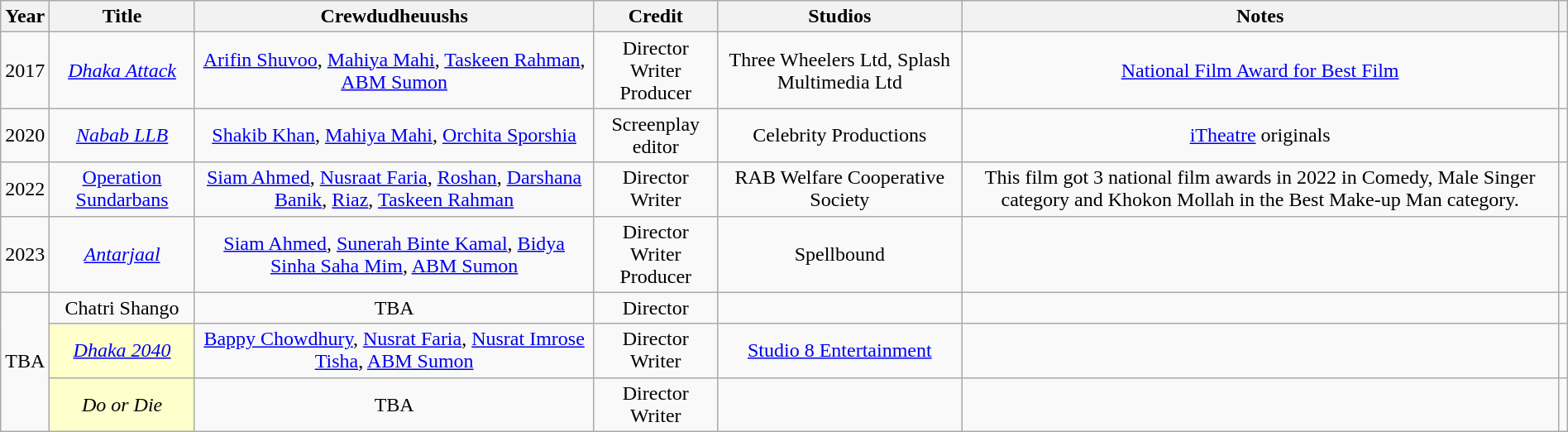<table class="wikitable sortable" width="100%" style="font-size:100%; text-align:center">
<tr>
<th>Year</th>
<th>Title</th>
<th>Crewdudheuushs</th>
<th>Credit</th>
<th>Studios</th>
<th>Notes</th>
<th></th>
</tr>
<tr style="vertical-align: middle; text-align: center;">
<td>2017</td>
<td><em><a href='#'>Dhaka Attack</a></em></td>
<td><a href='#'>Arifin Shuvoo</a>, <a href='#'>Mahiya Mahi</a>, <a href='#'>Taskeen Rahman</a>, <a href='#'>ABM Sumon</a></td>
<td>Director<br>Writer<br>Producer</td>
<td>Three Wheelers Ltd, Splash Multimedia Ltd</td>
<td><a href='#'>National Film Award for Best Film</a></td>
<td></td>
</tr>
<tr>
<td>2020</td>
<td><em><a href='#'>Nabab LLB</a></em></td>
<td><a href='#'>Shakib Khan</a>, <a href='#'>Mahiya Mahi</a>, <a href='#'>Orchita Sporshia</a></td>
<td>Screenplay editor</td>
<td>Celebrity Productions</td>
<td><a href='#'>iTheatre</a> originals</td>
<td></td>
</tr>
<tr style="vertical-align: middle; text-align: center;">
<td>2022</td>
<td><a href='#'>Operation Sundarbans</a></td>
<td><a href='#'>Siam Ahmed</a>, <a href='#'>Nusraat Faria</a>, <a href='#'>Roshan</a>, <a href='#'>Darshana Banik</a>, <a href='#'>Riaz</a>, <a href='#'>Taskeen Rahman</a></td>
<td>Director<br>Writer</td>
<td>RAB Welfare Cooperative Society</td>
<td>This film got 3 national film awards in 2022 in Comedy, Male Singer category and Khokon Mollah in the Best Make-up Man category. </td>
<td></td>
</tr>
<tr>
<td>2023</td>
<td><em><a href='#'>Antarjaal</a></em></td>
<td><a href='#'>Siam Ahmed</a>, <a href='#'>Sunerah Binte Kamal</a>, <a href='#'>Bidya Sinha Saha Mim</a>, <a href='#'>ABM Sumon</a></td>
<td>Director<br>Writer<br>Producer</td>
<td>Spellbound</td>
<td></td>
<td></td>
</tr>
<tr>
<td rowspan="3">TBA</td>
<td>Chatri Shango</td>
<td>TBA</td>
<td>Director</td>
<td></td>
<td></td>
<td></td>
</tr>
<tr style="vertical-align: middle; text-align: center;">
<td style="background:#ffc;"><em><a href='#'>Dhaka 2040</a></em></td>
<td><a href='#'>Bappy Chowdhury</a>, <a href='#'>Nusrat Faria</a>, <a href='#'>Nusrat Imrose Tisha</a>, <a href='#'>ABM Sumon</a></td>
<td>Director<br>Writer</td>
<td><a href='#'>Studio 8 Entertainment</a></td>
<td></td>
<td></td>
</tr>
<tr>
<td style="background:#ffc;"><em>Do or Die</em></td>
<td>TBA</td>
<td>Director<br>Writer</td>
<td></td>
<td></td>
<td></td>
</tr>
</table>
